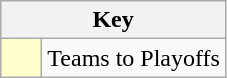<table class="wikitable" style="text-align: center;">
<tr>
<th colspan=2>Key</th>
</tr>
<tr>
<td style="background:#ffffcc; width:20px;"></td>
<td align=left>Teams to Playoffs</td>
</tr>
</table>
